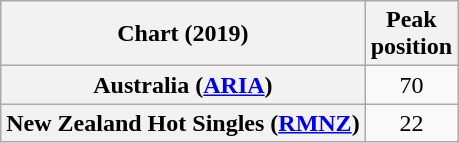<table class="wikitable sortable plainrowheaders" style="text-align:center">
<tr>
<th scope="col">Chart (2019)</th>
<th scope="col">Peak<br>position</th>
</tr>
<tr>
<th scope="row">Australia (<a href='#'>ARIA</a>)</th>
<td>70</td>
</tr>
<tr>
<th scope="row">New Zealand Hot Singles (<a href='#'>RMNZ</a>)</th>
<td>22</td>
</tr>
</table>
